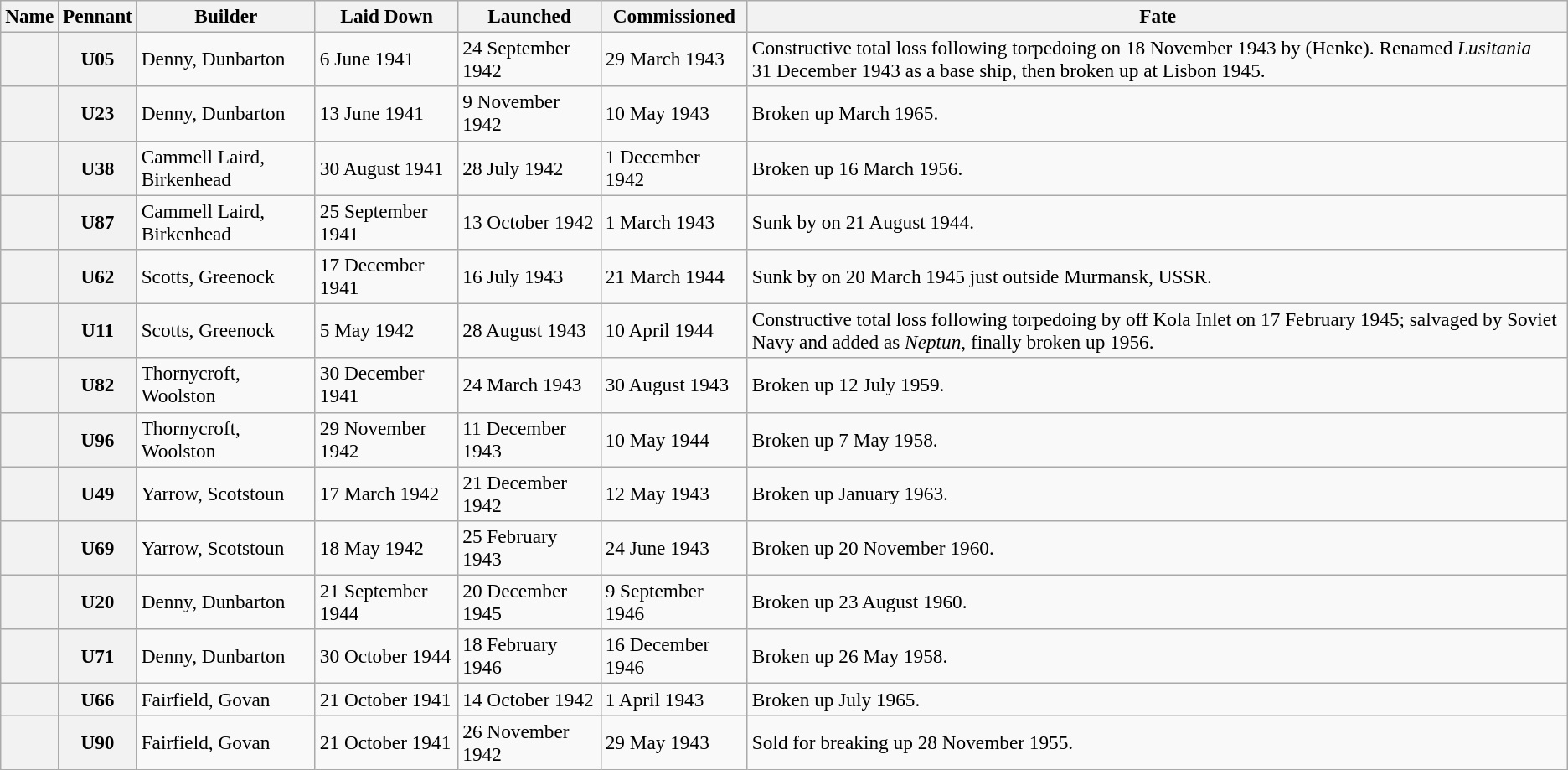<table class="wikitable sortable plainrowheaders" style="font-size:97%;">
<tr>
<th scope="col">Name</th>
<th scope="col">Pennant</th>
<th scope="col">Builder</th>
<th scope="col">Laid Down</th>
<th scope="col">Launched</th>
<th scope="col">Commissioned</th>
<th scope="col">Fate</th>
</tr>
<tr>
<th scope="row"></th>
<th scope="row">U05</th>
<td>Denny, Dunbarton</td>
<td>6 June 1941</td>
<td>24 September 1942</td>
<td>29 March 1943</td>
<td>Constructive total loss following torpedoing on 18 November 1943 by  (Henke). Renamed <em>Lusitania</em> 31 December 1943 as a base ship, then broken up at Lisbon 1945.</td>
</tr>
<tr>
<th scope="row"></th>
<th scope="row">U23</th>
<td>Denny, Dunbarton</td>
<td>13 June 1941</td>
<td>9 November 1942</td>
<td>10 May 1943</td>
<td>Broken up March 1965.</td>
</tr>
<tr>
<th scope="row"></th>
<th scope="row">U38</th>
<td>Cammell Laird, Birkenhead</td>
<td>30 August 1941</td>
<td>28 July 1942</td>
<td>1 December 1942</td>
<td>Broken up 16 March 1956.</td>
</tr>
<tr>
<th scope="row"></th>
<th scope="row">U87</th>
<td>Cammell Laird, Birkenhead</td>
<td>25 September 1941</td>
<td>13 October 1942</td>
<td>1 March 1943</td>
<td>Sunk by  on 21 August 1944.</td>
</tr>
<tr>
<th scope="row"></th>
<th scope="row">U62</th>
<td>Scotts, Greenock</td>
<td>17 December 1941</td>
<td>16 July 1943</td>
<td>21 March 1944</td>
<td>Sunk by  on 20 March 1945 just outside Murmansk, USSR.</td>
</tr>
<tr>
<th scope="row"></th>
<th scope="row">U11</th>
<td>Scotts, Greenock</td>
<td>5 May 1942</td>
<td>28 August 1943</td>
<td>10 April 1944</td>
<td>Constructive total loss following torpedoing by  off Kola Inlet on 17 February 1945; salvaged by Soviet Navy and added as <em>Neptun</em>, finally broken up 1956.</td>
</tr>
<tr>
<th scope="row"></th>
<th scope="row">U82</th>
<td>Thornycroft, Woolston</td>
<td>30 December 1941</td>
<td>24 March 1943</td>
<td>30 August 1943</td>
<td>Broken up 12 July 1959.</td>
</tr>
<tr>
<th scope="row"></th>
<th scope="row">U96</th>
<td>Thornycroft, Woolston</td>
<td>29 November 1942</td>
<td>11 December 1943</td>
<td>10 May 1944</td>
<td>Broken up 7 May 1958.</td>
</tr>
<tr>
<th scope="row"></th>
<th scope="row">U49</th>
<td>Yarrow, Scotstoun</td>
<td>17 March 1942</td>
<td>21 December 1942</td>
<td>12 May 1943</td>
<td>Broken up January 1963.</td>
</tr>
<tr>
<th scope="row"></th>
<th scope="row">U69</th>
<td>Yarrow, Scotstoun</td>
<td>18 May 1942</td>
<td>25 February 1943</td>
<td>24 June 1943</td>
<td>Broken up 20 November 1960.</td>
</tr>
<tr>
<th scope="row"></th>
<th scope="row">U20</th>
<td>Denny, Dunbarton</td>
<td>21 September 1944</td>
<td>20 December 1945</td>
<td>9 September 1946</td>
<td>Broken up 23 August 1960.</td>
</tr>
<tr>
<th scope="row"></th>
<th scope="row">U71</th>
<td>Denny, Dunbarton</td>
<td>30 October 1944</td>
<td>18 February 1946</td>
<td>16 December 1946</td>
<td>Broken up 26 May 1958.</td>
</tr>
<tr>
<th scope="row"></th>
<th scope="row">U66</th>
<td>Fairfield, Govan</td>
<td>21 October 1941</td>
<td>14 October 1942</td>
<td>1 April 1943</td>
<td>Broken up July 1965.</td>
</tr>
<tr>
<th scope="row"></th>
<th scope="row">U90</th>
<td>Fairfield, Govan</td>
<td>21 October 1941</td>
<td>26 November 1942</td>
<td>29 May 1943</td>
<td>Sold for breaking up 28 November 1955.</td>
</tr>
</table>
